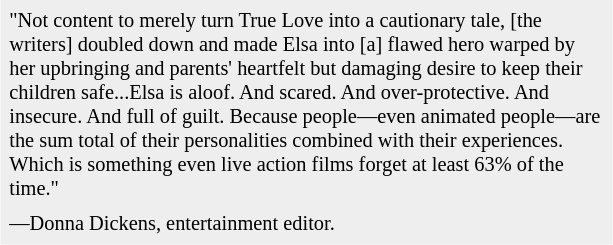<table class="toccolours" style="float:right; margin-left:1em; margin-right:2em; font-size:85%; background:#eee; color:black; width:30em; max-width:40%;" cellspacing="5">
<tr>
<td style="text-align: left;">"Not content to merely turn True Love into a cautionary tale, [the writers] doubled down and made Elsa into [a] flawed hero warped by her upbringing and parents' heartfelt but damaging desire to keep their children safe...Elsa is aloof. And scared. And over-protective. And insecure. And full of guilt. Because people—even animated people—are the sum total of their personalities combined with their experiences. Which is something even live action films forget at least 63% of the time."</td>
</tr>
<tr>
<td style="text-align: left;">—Donna Dickens, entertainment editor.</td>
</tr>
</table>
